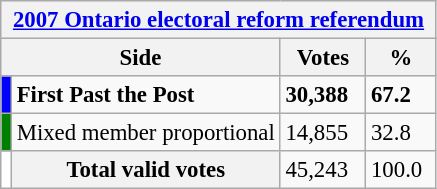<table class="wikitable" style="font-size: 95%; clear:both">
<tr style="background-color:#E9E9E9">
<th colspan=4><a href='#'>2007 Ontario electoral reform referendum</a></th>
</tr>
<tr style="background-color:#E9E9E9">
<th colspan=2 style="width: 130px">Side</th>
<th style="width: 50px">Votes</th>
<th style="width: 40px">%</th>
</tr>
<tr>
<td bgcolor="blue"></td>
<td><strong>First Past the Post</strong></td>
<td><strong>30,388</strong></td>
<td><strong>67.2</strong></td>
</tr>
<tr>
<td bgcolor="green"></td>
<td>Mixed member proportional</td>
<td>14,855</td>
<td>32.8</td>
</tr>
<tr>
<td bgcolor="white"></td>
<th>Total valid votes</th>
<td>45,243</td>
<td>100.0</td>
</tr>
</table>
